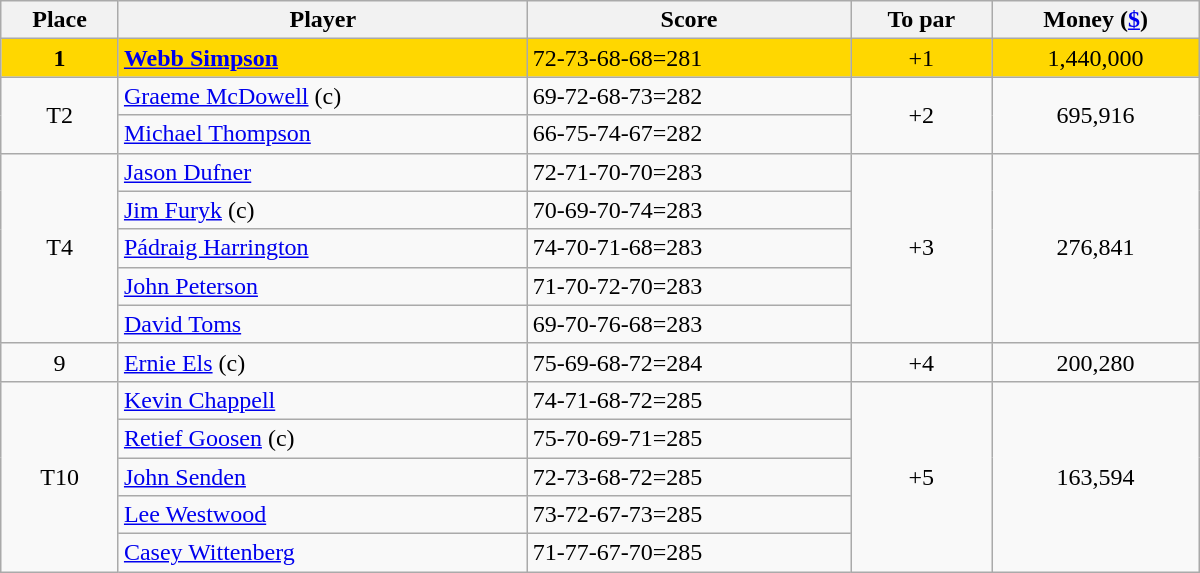<table class="wikitable"style="width:50em;margin-bottom:0;">
<tr>
<th>Place</th>
<th>Player</th>
<th>Score</th>
<th>To par</th>
<th>Money (<a href='#'>$</a>)</th>
</tr>
<tr style="background:gold">
<td style="text-align:center;"><strong>1</strong></td>
<td> <strong><a href='#'>Webb Simpson</a></strong></td>
<td>72-73-68-68=281</td>
<td style="text-align:center;">+1</td>
<td align=center>1,440,000</td>
</tr>
<tr>
<td rowspan="2" style="text-align:center;">T2</td>
<td> <a href='#'>Graeme McDowell</a> (c)</td>
<td>69-72-68-73=282</td>
<td rowspan="2" style="text-align:center;">+2</td>
<td rowspan="2" style="text-align:center;">695,916</td>
</tr>
<tr>
<td> <a href='#'>Michael Thompson</a></td>
<td>66-75-74-67=282</td>
</tr>
<tr>
<td rowspan="5" style="text-align:center;">T4</td>
<td> <a href='#'>Jason Dufner</a></td>
<td>72-71-70-70=283</td>
<td rowspan="5" style="text-align:center;">+3</td>
<td rowspan="5" style="text-align:center;">276,841</td>
</tr>
<tr>
<td> <a href='#'>Jim Furyk</a> (c)</td>
<td>70-69-70-74=283</td>
</tr>
<tr>
<td> <a href='#'>Pádraig Harrington</a></td>
<td>74-70-71-68=283</td>
</tr>
<tr>
<td> <a href='#'>John Peterson</a></td>
<td>71-70-72-70=283</td>
</tr>
<tr>
<td> <a href='#'>David Toms</a></td>
<td>69-70-76-68=283</td>
</tr>
<tr>
<td style="text-align:center;">9</td>
<td> <a href='#'>Ernie Els</a> (c)</td>
<td>75-69-68-72=284</td>
<td style="text-align:center;">+4</td>
<td style="text-align:center;">200,280</td>
</tr>
<tr>
<td rowspan="5" style="text-align:center;">T10</td>
<td> <a href='#'>Kevin Chappell</a></td>
<td>74-71-68-72=285</td>
<td rowspan="5" style="text-align:center;">+5</td>
<td rowspan="5" style="text-align:center;">163,594</td>
</tr>
<tr>
<td> <a href='#'>Retief Goosen</a> (c)</td>
<td>75-70-69-71=285</td>
</tr>
<tr>
<td> <a href='#'>John Senden</a></td>
<td>72-73-68-72=285</td>
</tr>
<tr>
<td> <a href='#'>Lee Westwood</a></td>
<td>73-72-67-73=285</td>
</tr>
<tr>
<td> <a href='#'>Casey Wittenberg</a></td>
<td>71-77-67-70=285</td>
</tr>
</table>
